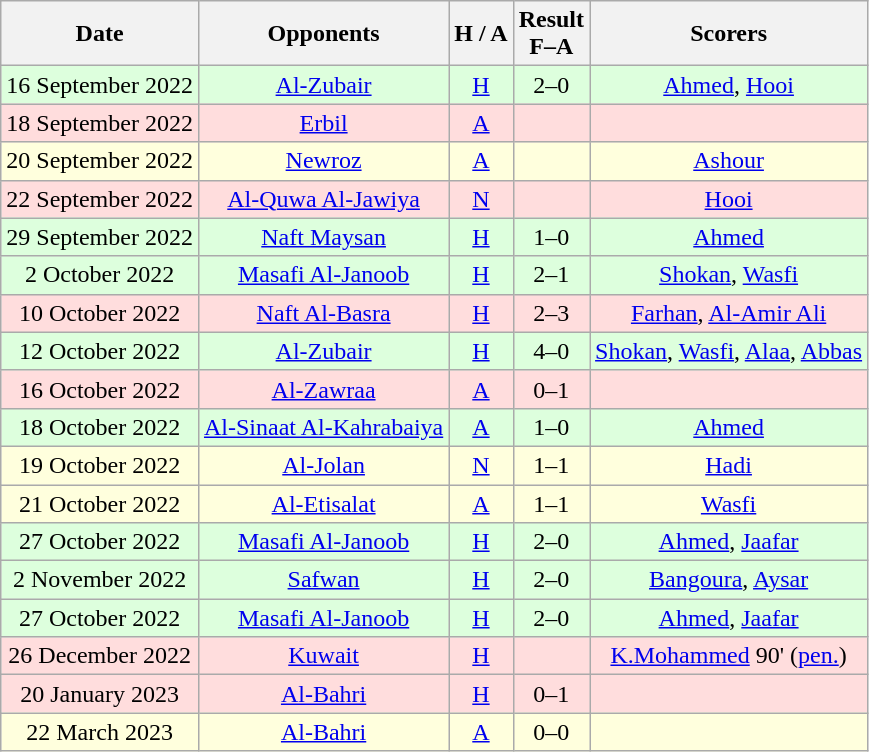<table class="wikitable" style="text-align:center">
<tr>
<th>Date</th>
<th>Opponents</th>
<th>H / A</th>
<th>Result<br>F–A</th>
<th>Scorers</th>
</tr>
<tr bgcolor="#ddffdd">
<td>16 September 2022</td>
<td><a href='#'>Al-Zubair</a></td>
<td><a href='#'>H</a></td>
<td>2–0</td>
<td><a href='#'>Ahmed</a>, <a href='#'>Hooi</a></td>
</tr>
<tr bgcolor="#ffdddd">
<td>18 September 2022</td>
<td><a href='#'>Erbil</a></td>
<td><a href='#'>A</a></td>
<td></td>
<td></td>
</tr>
<tr bgcolor="#ffffdd">
<td>20 September 2022</td>
<td><a href='#'>Newroz</a></td>
<td><a href='#'>A</a></td>
<td></td>
<td><a href='#'>Ashour</a></td>
</tr>
<tr bgcolor="#ffdddd">
<td>22 September 2022</td>
<td><a href='#'>Al-Quwa Al-Jawiya</a></td>
<td><a href='#'>N</a></td>
<td></td>
<td><a href='#'>Hooi</a></td>
</tr>
<tr bgcolor="#ddffdd">
<td>29 September 2022</td>
<td><a href='#'>Naft Maysan</a></td>
<td><a href='#'>H</a></td>
<td>1–0</td>
<td><a href='#'>Ahmed</a></td>
</tr>
<tr bgcolor="#ddffdd">
<td>2 October 2022</td>
<td><a href='#'>Masafi Al-Janoob</a></td>
<td><a href='#'>H</a></td>
<td>2–1</td>
<td><a href='#'>Shokan</a>, <a href='#'>Wasfi</a></td>
</tr>
<tr bgcolor="#ffdddd">
<td>10 October 2022</td>
<td><a href='#'>Naft Al-Basra</a></td>
<td><a href='#'>H</a></td>
<td>2–3</td>
<td><a href='#'>Farhan</a>, <a href='#'>Al-Amir Ali</a></td>
</tr>
<tr bgcolor="#ddffdd">
<td>12 October 2022</td>
<td><a href='#'>Al-Zubair</a></td>
<td><a href='#'>H</a></td>
<td>4–0</td>
<td><a href='#'>Shokan</a>, <a href='#'>Wasfi</a>, <a href='#'>Alaa</a>, <a href='#'>Abbas</a></td>
</tr>
<tr bgcolor="#ffdddd">
<td>16 October 2022</td>
<td><a href='#'>Al-Zawraa</a></td>
<td><a href='#'>A</a></td>
<td>0–1</td>
<td></td>
</tr>
<tr bgcolor="#ddffdd">
<td>18 October 2022</td>
<td><a href='#'>Al-Sinaat Al-Kahrabaiya</a></td>
<td><a href='#'>A</a></td>
<td>1–0</td>
<td><a href='#'>Ahmed</a></td>
</tr>
<tr bgcolor="#ffffdd">
<td>19 October 2022</td>
<td><a href='#'>Al-Jolan</a></td>
<td><a href='#'>N</a></td>
<td>1–1</td>
<td><a href='#'>Hadi</a></td>
</tr>
<tr bgcolor="#ffffdd">
<td>21 October 2022</td>
<td><a href='#'>Al-Etisalat</a></td>
<td><a href='#'>A</a></td>
<td>1–1</td>
<td><a href='#'>Wasfi</a></td>
</tr>
<tr bgcolor="#ddffdd">
<td>27 October 2022</td>
<td><a href='#'>Masafi Al-Janoob</a></td>
<td><a href='#'>H</a></td>
<td>2–0</td>
<td><a href='#'>Ahmed</a>, <a href='#'>Jaafar</a></td>
</tr>
<tr bgcolor="#ddffdd">
<td>2 November 2022</td>
<td><a href='#'>Safwan</a></td>
<td><a href='#'>H</a></td>
<td>2–0</td>
<td><a href='#'>Bangoura</a>, <a href='#'>Aysar</a></td>
</tr>
<tr bgcolor="#ddffdd">
<td>27 October 2022</td>
<td><a href='#'>Masafi Al-Janoob</a></td>
<td><a href='#'>H</a></td>
<td>2–0</td>
<td><a href='#'>Ahmed</a>, <a href='#'>Jaafar</a></td>
</tr>
<tr bgcolor="#ffdddd">
<td>26 December 2022</td>
<td><a href='#'>Kuwait</a></td>
<td><a href='#'>H</a></td>
<td></td>
<td><a href='#'>K.Mohammed</a> 90' (<a href='#'>pen.</a>)</td>
</tr>
<tr bgcolor="#ffdddd">
<td>20 January 2023</td>
<td><a href='#'>Al-Bahri</a></td>
<td><a href='#'>H</a></td>
<td>0–1</td>
<td></td>
</tr>
<tr bgcolor="#ffffdd">
<td>22 March 2023</td>
<td><a href='#'>Al-Bahri</a></td>
<td><a href='#'>A</a></td>
<td>0–0</td>
<td></td>
</tr>
</table>
